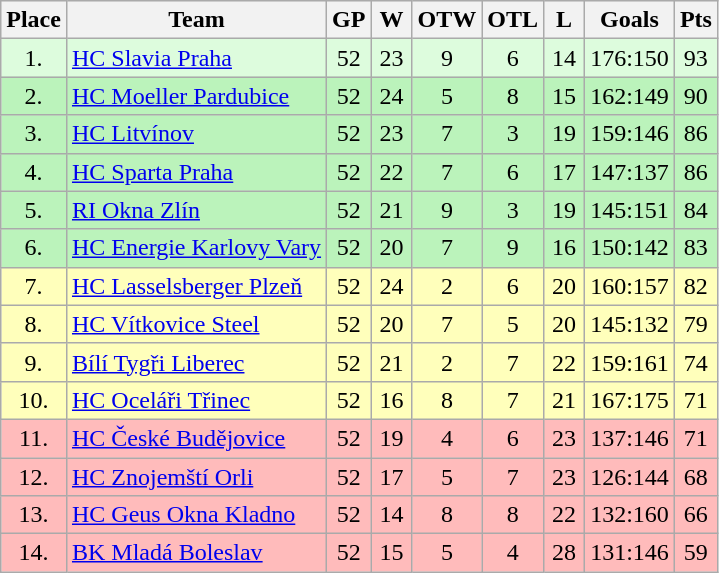<table class="wikitable">
<tr align=center bgcolor=#efefef>
<th width="20">Place</th>
<th>Team</th>
<th width="20">GP</th>
<th width="20">W</th>
<th width="20">OTW</th>
<th width="20">OTL</th>
<th width="20">L</th>
<th width="40">Goals</th>
<th width="20">Pts</th>
</tr>
<tr style="text-align:center;background:#DDFCDD">
<td>1.</td>
<td align="left"><a href='#'>HC Slavia Praha</a></td>
<td>52</td>
<td>23</td>
<td>9</td>
<td>6</td>
<td>14</td>
<td>176:150</td>
<td>93</td>
</tr>
<tr style="text-align:center;background:#BBF3BB">
<td>2.</td>
<td align="left"><a href='#'>HC Moeller Pardubice</a></td>
<td>52</td>
<td>24</td>
<td>5</td>
<td>8</td>
<td>15</td>
<td>162:149</td>
<td>90</td>
</tr>
<tr style="text-align:center;background:#BBF3BB">
<td>3.</td>
<td align=left><a href='#'>HC Litvínov</a></td>
<td>52</td>
<td>23</td>
<td>7</td>
<td>3</td>
<td>19</td>
<td>159:146</td>
<td>86</td>
</tr>
<tr style="text-align:center;background:#BBF3BB">
<td>4.</td>
<td align=left><a href='#'>HC Sparta Praha</a></td>
<td>52</td>
<td>22</td>
<td>7</td>
<td>6</td>
<td>17</td>
<td>147:137</td>
<td>86</td>
</tr>
<tr style="text-align:center;background:#BBF3BB">
<td>5.</td>
<td align=left><a href='#'>RI Okna Zlín</a></td>
<td>52</td>
<td>21</td>
<td>9</td>
<td>3</td>
<td>19</td>
<td>145:151</td>
<td>84</td>
</tr>
<tr style="text-align:center;background:#BBF3BB">
<td>6.</td>
<td align=left><a href='#'>HC Energie Karlovy Vary</a></td>
<td>52</td>
<td>20</td>
<td>7</td>
<td>9</td>
<td>16</td>
<td>150:142</td>
<td>83</td>
</tr>
<tr style="text-align:center;background:#FFFFBB">
<td>7.</td>
<td align=left><a href='#'>HC Lasselsberger Plzeň</a></td>
<td>52</td>
<td>24</td>
<td>2</td>
<td>6</td>
<td>20</td>
<td>160:157</td>
<td>82</td>
</tr>
<tr style="text-align:center;background:#FFFFBB">
<td>8.</td>
<td align=left><a href='#'>HC Vítkovice Steel</a></td>
<td>52</td>
<td>20</td>
<td>7</td>
<td>5</td>
<td>20</td>
<td>145:132</td>
<td>79</td>
</tr>
<tr style="text-align:center;background:#FFFFBB">
<td>9.</td>
<td align="left"><a href='#'>Bílí Tygři Liberec</a></td>
<td>52</td>
<td>21</td>
<td>2</td>
<td>7</td>
<td>22</td>
<td>159:161</td>
<td>74</td>
</tr>
<tr style="text-align:center;background:#FFFFBB">
<td>10.</td>
<td align="left"><a href='#'>HC Oceláři Třinec</a></td>
<td>52</td>
<td>16</td>
<td>8</td>
<td>7</td>
<td>21</td>
<td>167:175</td>
<td>71</td>
</tr>
<tr style="text-align:center;background:#FFBBBB">
<td>11.</td>
<td align="left"><a href='#'>HC České Budějovice</a></td>
<td>52</td>
<td>19</td>
<td>4</td>
<td>6</td>
<td>23</td>
<td>137:146</td>
<td>71</td>
</tr>
<tr style="text-align:center;background:#FFBBBB">
<td>12.</td>
<td align="left"><a href='#'>HC Znojemští Orli</a></td>
<td>52</td>
<td>17</td>
<td>5</td>
<td>7</td>
<td>23</td>
<td>126:144</td>
<td>68</td>
</tr>
<tr style="text-align:center;background:#FFBBBB">
<td>13.</td>
<td align="left"><a href='#'>HC Geus Okna Kladno</a></td>
<td>52</td>
<td>14</td>
<td>8</td>
<td>8</td>
<td>22</td>
<td>132:160</td>
<td>66</td>
</tr>
<tr style="text-align:center;background:#FFBBBB">
<td>14.</td>
<td align="left"><a href='#'>BK Mladá Boleslav</a></td>
<td>52</td>
<td>15</td>
<td>5</td>
<td>4</td>
<td>28</td>
<td>131:146</td>
<td>59</td>
</tr>
</table>
